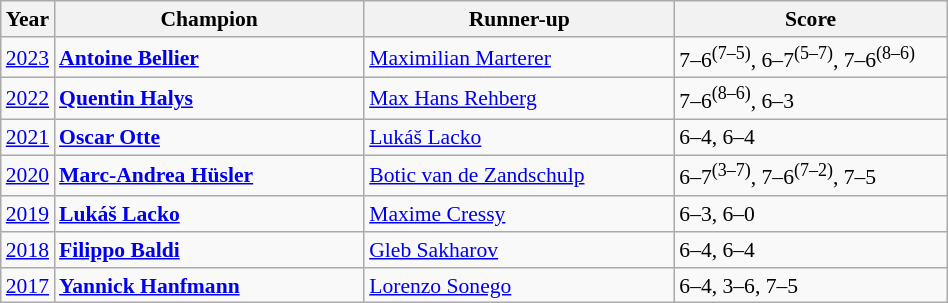<table class="wikitable" style="font-size:90%">
<tr>
<th>Year</th>
<th width="200">Champion</th>
<th width="200">Runner-up</th>
<th width="175">Score</th>
</tr>
<tr>
<td><a href='#'>2023</a></td>
<td> <strong><a href='#'>Antoine Bellier</a></strong></td>
<td> <a href='#'>Maximilian Marterer</a></td>
<td>7–6<sup>(7–5)</sup>, 6–7<sup>(5–7)</sup>, 7–6<sup>(8–6)</sup></td>
</tr>
<tr>
<td><a href='#'>2022</a></td>
<td> <strong><a href='#'>Quentin Halys</a></strong></td>
<td> <a href='#'>Max Hans Rehberg</a></td>
<td>7–6<sup>(8–6)</sup>, 6–3</td>
</tr>
<tr>
<td><a href='#'>2021</a></td>
<td> <strong><a href='#'>Oscar Otte</a></strong></td>
<td> <a href='#'>Lukáš Lacko</a></td>
<td>6–4, 6–4</td>
</tr>
<tr>
<td><a href='#'>2020</a></td>
<td> <strong><a href='#'>Marc-Andrea Hüsler</a></strong></td>
<td> <a href='#'>Botic van de Zandschulp</a></td>
<td>6–7<sup>(3–7)</sup>, 7–6<sup>(7–2)</sup>, 7–5</td>
</tr>
<tr>
<td><a href='#'>2019</a></td>
<td> <strong><a href='#'>Lukáš Lacko</a></strong></td>
<td> <a href='#'>Maxime Cressy</a></td>
<td>6–3, 6–0</td>
</tr>
<tr>
<td><a href='#'>2018</a></td>
<td> <strong><a href='#'>Filippo Baldi</a></strong></td>
<td> <a href='#'>Gleb Sakharov</a></td>
<td>6–4, 6–4</td>
</tr>
<tr>
<td><a href='#'>2017</a></td>
<td> <strong><a href='#'>Yannick Hanfmann</a></strong></td>
<td> <a href='#'>Lorenzo Sonego</a></td>
<td>6–4, 3–6, 7–5</td>
</tr>
</table>
